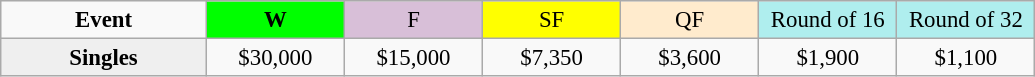<table class=wikitable style=font-size:95%;text-align:center>
<tr>
<td style="width:130px"><strong>Event</strong></td>
<td style="width:85px; background:lime"><strong>W</strong></td>
<td style="width:85px; background:thistle">F</td>
<td style="width:85px; background:#ffff00">SF</td>
<td style="width:85px; background:#ffebcd">QF</td>
<td style="width:85px; background:#afeeee">Round of 16</td>
<td style="width:85px; background:#afeeee">Round of 32</td>
</tr>
<tr>
<th style=background:#efefef>Singles </th>
<td>$30,000</td>
<td>$15,000</td>
<td>$7,350</td>
<td>$3,600</td>
<td>$1,900</td>
<td>$1,100</td>
</tr>
</table>
